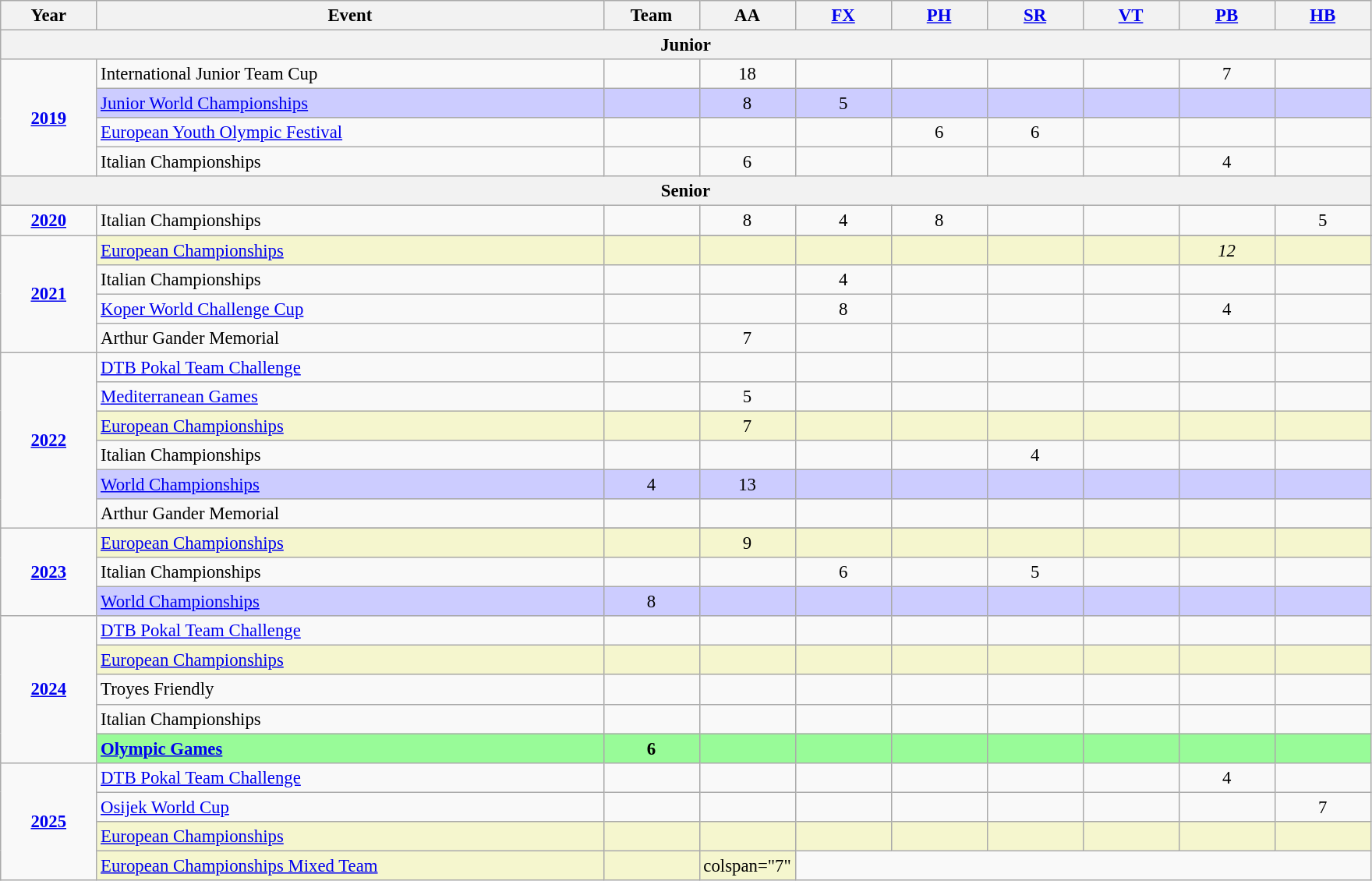<table class="wikitable sortable" style="text-align:center; font-size:95%;">
<tr>
<th width=7% class=unsortable>Year</th>
<th width=37% class=unsortable>Event</th>
<th width=7% class=unsortable>Team</th>
<th width=7% class=unsortable>AA</th>
<th width=7% class=unsortable><a href='#'>FX</a></th>
<th width=7% class=unsortable><a href='#'>PH</a></th>
<th width=7% class=unsortable><a href='#'>SR</a></th>
<th width=7% class=unsortable><a href='#'>VT</a></th>
<th width=7% class=unsortable><a href='#'>PB</a></th>
<th width=7% class=unsortable><a href='#'>HB</a></th>
</tr>
<tr>
<th colspan="10">Junior</th>
</tr>
<tr>
<td rowspan="4"><strong><a href='#'>2019</a></strong></td>
<td align=left>International Junior Team Cup</td>
<td></td>
<td>18</td>
<td></td>
<td></td>
<td></td>
<td></td>
<td>7</td>
<td></td>
</tr>
<tr style="background:#ccf;">
<td align=left><a href='#'>Junior World Championships</a></td>
<td></td>
<td>8</td>
<td>5</td>
<td></td>
<td></td>
<td></td>
<td></td>
<td></td>
</tr>
<tr>
<td align=left><a href='#'>European Youth Olympic Festival</a></td>
<td></td>
<td></td>
<td></td>
<td>6</td>
<td>6</td>
<td></td>
<td></td>
<td></td>
</tr>
<tr>
<td align=left>Italian Championships</td>
<td></td>
<td>6</td>
<td></td>
<td></td>
<td></td>
<td></td>
<td>4</td>
<td></td>
</tr>
<tr>
<th colspan="10">Senior</th>
</tr>
<tr>
<td rowspan="1"><strong><a href='#'>2020</a></strong></td>
<td align=left>Italian Championships</td>
<td></td>
<td>8</td>
<td>4</td>
<td>8</td>
<td></td>
<td></td>
<td></td>
<td>5</td>
</tr>
<tr>
<td rowspan="5"><strong><a href='#'>2021</a></strong></td>
</tr>
<tr bgcolor=#F5F6CE>
<td align=left><a href='#'>European Championships</a></td>
<td></td>
<td></td>
<td></td>
<td></td>
<td></td>
<td></td>
<td><em>12</em></td>
<td></td>
</tr>
<tr>
<td align=left>Italian Championships</td>
<td></td>
<td></td>
<td>4</td>
<td></td>
<td></td>
<td></td>
<td></td>
<td></td>
</tr>
<tr>
<td align=left><a href='#'>Koper World Challenge Cup</a></td>
<td></td>
<td></td>
<td>8</td>
<td></td>
<td></td>
<td></td>
<td>4</td>
<td></td>
</tr>
<tr>
<td align=left>Arthur Gander Memorial</td>
<td></td>
<td>7</td>
<td></td>
<td></td>
<td></td>
<td></td>
<td></td>
<td></td>
</tr>
<tr>
<td rowspan="6"><strong><a href='#'>2022</a></strong></td>
<td align=left><a href='#'>DTB Pokal Team Challenge</a></td>
<td></td>
<td></td>
<td></td>
<td></td>
<td></td>
<td></td>
<td></td>
<td></td>
</tr>
<tr>
<td align=left><a href='#'>Mediterranean Games</a></td>
<td></td>
<td>5</td>
<td></td>
<td></td>
<td></td>
<td></td>
<td></td>
<td></td>
</tr>
<tr bgcolor=#F5F6CE>
<td align=left><a href='#'>European Championships</a></td>
<td></td>
<td>7</td>
<td></td>
<td></td>
<td></td>
<td></td>
<td></td>
<td></td>
</tr>
<tr>
<td align=left>Italian Championships</td>
<td></td>
<td></td>
<td></td>
<td></td>
<td>4</td>
<td></td>
<td></td>
<td></td>
</tr>
<tr style="background:#ccf;">
<td align=left><a href='#'>World Championships</a></td>
<td>4</td>
<td>13</td>
<td></td>
<td></td>
<td></td>
<td></td>
<td></td>
<td></td>
</tr>
<tr>
<td align=left>Arthur Gander Memorial</td>
<td></td>
<td></td>
<td></td>
<td></td>
<td></td>
<td></td>
<td></td>
<td></td>
</tr>
<tr>
<td rowspan="4"><strong><a href='#'>2023</a></strong></td>
</tr>
<tr bgcolor=#F5F6CE>
<td align=left><a href='#'>European Championships</a></td>
<td></td>
<td>9</td>
<td></td>
<td></td>
<td></td>
<td></td>
<td></td>
<td></td>
</tr>
<tr>
<td align=left>Italian Championships</td>
<td></td>
<td></td>
<td>6</td>
<td></td>
<td>5</td>
<td></td>
<td></td>
<td></td>
</tr>
<tr style="background:#ccf;">
<td align=left><a href='#'>World Championships</a></td>
<td>8</td>
<td></td>
<td></td>
<td></td>
<td></td>
<td></td>
<td></td>
<td></td>
</tr>
<tr>
<td rowspan="5"><strong><a href='#'>2024</a></strong></td>
<td align=left><a href='#'>DTB Pokal Team Challenge</a></td>
<td></td>
<td></td>
<td></td>
<td></td>
<td></td>
<td></td>
<td></td>
<td></td>
</tr>
<tr bgcolor=#F5F6CE>
<td align=left><a href='#'>European Championships</a></td>
<td></td>
<td></td>
<td></td>
<td></td>
<td></td>
<td></td>
<td></td>
<td></td>
</tr>
<tr>
<td align=left>Troyes Friendly</td>
<td></td>
<td></td>
<td></td>
<td></td>
<td></td>
<td></td>
<td></td>
<td></td>
</tr>
<tr>
<td align=left>Italian Championships</td>
<td></td>
<td></td>
<td></td>
<td></td>
<td></td>
<td></td>
<td></td>
<td></td>
</tr>
<tr bgcolor=98FB98>
<td align=left><strong><a href='#'>Olympic Games</a></strong></td>
<td><strong>6</strong></td>
<td></td>
<td></td>
<td></td>
<td></td>
<td></td>
<td></td>
<td></td>
</tr>
<tr>
<td rowspan="4"><strong><a href='#'>2025</a></strong></td>
<td align=left><a href='#'>DTB Pokal Team Challenge</a></td>
<td></td>
<td></td>
<td></td>
<td></td>
<td></td>
<td></td>
<td>4</td>
<td></td>
</tr>
<tr>
<td align=left><a href='#'>Osijek World Cup</a></td>
<td></td>
<td></td>
<td></td>
<td></td>
<td></td>
<td></td>
<td></td>
<td>7</td>
</tr>
<tr bgcolor=#F5F6CE>
<td align=left><a href='#'>European Championships</a></td>
<td></td>
<td></td>
<td></td>
<td></td>
<td></td>
<td></td>
<td></td>
<td></td>
</tr>
<tr bgcolor=#F5F6CE>
<td align=left><a href='#'>European Championships Mixed Team</a></td>
<td></td>
<td>colspan="7" </td>
</tr>
</table>
